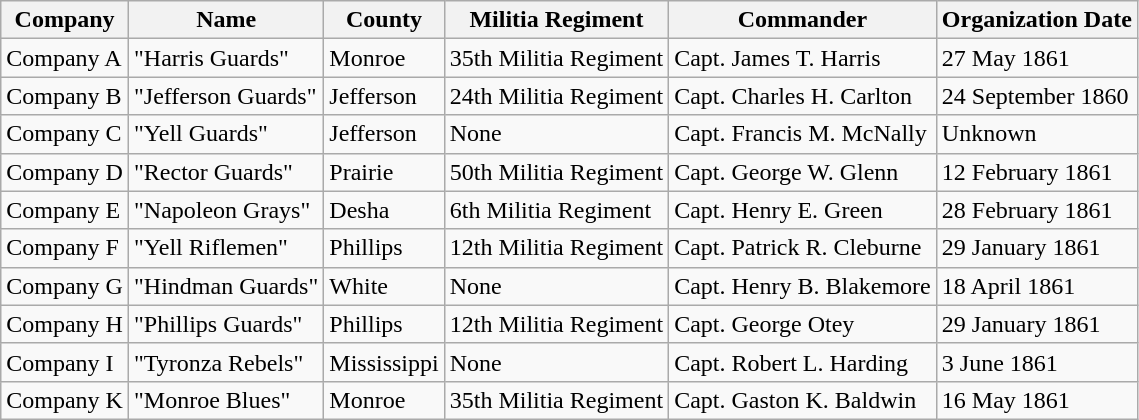<table class="wikitable">
<tr>
<th>Company</th>
<th>Name</th>
<th>County</th>
<th>Militia Regiment</th>
<th>Commander</th>
<th>Organization Date</th>
</tr>
<tr>
<td>Company A</td>
<td>"Harris Guards"</td>
<td>Monroe</td>
<td>35th Militia Regiment</td>
<td>Capt. James T. Harris</td>
<td>27 May 1861</td>
</tr>
<tr>
<td>Company B</td>
<td>"Jefferson Guards"</td>
<td>Jefferson</td>
<td>24th Militia Regiment</td>
<td>Capt. Charles H. Carlton</td>
<td>24 September 1860</td>
</tr>
<tr>
<td>Company C</td>
<td>"Yell Guards"</td>
<td>Jefferson</td>
<td>None</td>
<td>Capt. Francis M. McNally</td>
<td>Unknown</td>
</tr>
<tr>
<td>Company D</td>
<td>"Rector Guards"</td>
<td>Prairie</td>
<td>50th Militia Regiment</td>
<td>Capt. George W. Glenn</td>
<td>12 February 1861</td>
</tr>
<tr>
<td>Company E</td>
<td>"Napoleon Grays"</td>
<td>Desha</td>
<td>6th Militia Regiment</td>
<td>Capt. Henry E. Green</td>
<td>28 February 1861</td>
</tr>
<tr>
<td>Company F</td>
<td>"Yell Riflemen"</td>
<td>Phillips</td>
<td>12th Militia Regiment</td>
<td>Capt. Patrick R. Cleburne</td>
<td>29 January 1861</td>
</tr>
<tr>
<td>Company G</td>
<td>"Hindman Guards"</td>
<td>White</td>
<td>None</td>
<td>Capt. Henry B. Blakemore</td>
<td>18 April 1861</td>
</tr>
<tr>
<td>Company H</td>
<td>"Phillips Guards"</td>
<td>Phillips</td>
<td>12th Militia Regiment</td>
<td>Capt. George Otey</td>
<td>29 January 1861</td>
</tr>
<tr>
<td>Company I</td>
<td>"Tyronza Rebels"</td>
<td>Mississippi</td>
<td>None</td>
<td>Capt. Robert L. Harding</td>
<td>3 June 1861</td>
</tr>
<tr>
<td>Company K</td>
<td>"Monroe Blues"</td>
<td>Monroe</td>
<td>35th Militia Regiment</td>
<td>Capt. Gaston K. Baldwin</td>
<td>16 May 1861</td>
</tr>
</table>
